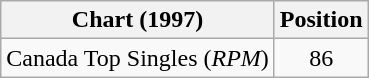<table class="wikitable sortable">
<tr>
<th>Chart (1997)</th>
<th>Position</th>
</tr>
<tr>
<td align="left">Canada Top Singles (<em>RPM</em>)</td>
<td align="center">86</td>
</tr>
</table>
